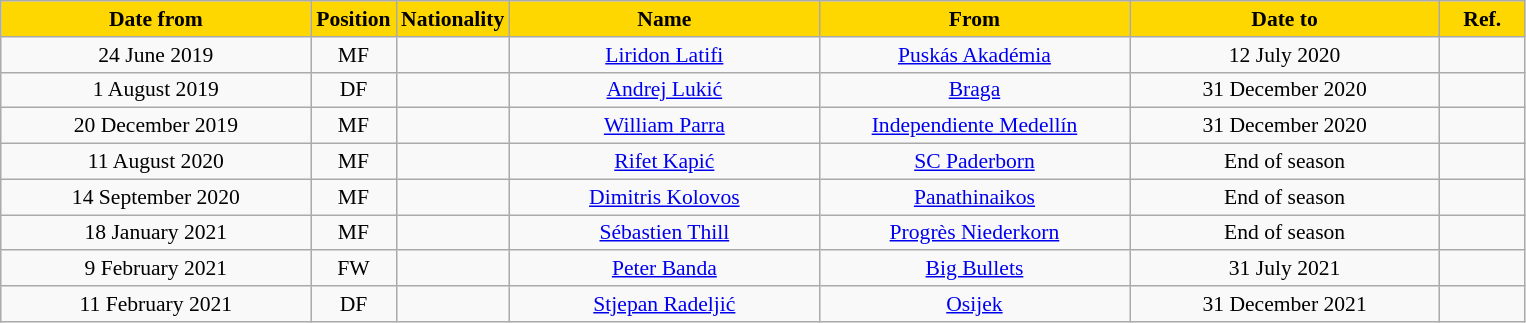<table class="wikitable" style="text-align:center; font-size:90%; ">
<tr>
<th style="background:gold; color:black; width:200px;">Date from</th>
<th style="background:gold; color:black; width:50px;">Position</th>
<th style="background:gold; color:black; width:50px;">Nationality</th>
<th style="background:gold; color:black; width:200px;">Name</th>
<th style="background:gold; color:black; width:200px;">From</th>
<th style="background:gold; color:black; width:200px;">Date to</th>
<th style="background:gold; color:black; width:50px;">Ref.</th>
</tr>
<tr>
<td>24 June 2019</td>
<td>MF</td>
<td></td>
<td><a href='#'>Liridon Latifi</a></td>
<td><a href='#'>Puskás Akadémia</a></td>
<td>12 July 2020</td>
<td></td>
</tr>
<tr>
<td>1 August 2019</td>
<td>DF</td>
<td></td>
<td><a href='#'>Andrej Lukić</a></td>
<td><a href='#'>Braga</a></td>
<td>31 December 2020</td>
<td></td>
</tr>
<tr>
<td>20 December 2019</td>
<td>MF</td>
<td></td>
<td><a href='#'>William Parra</a></td>
<td><a href='#'>Independiente Medellín</a></td>
<td>31 December 2020</td>
<td></td>
</tr>
<tr>
<td>11 August 2020</td>
<td>MF</td>
<td></td>
<td><a href='#'>Rifet Kapić</a></td>
<td><a href='#'>SC Paderborn</a></td>
<td>End of season</td>
<td></td>
</tr>
<tr>
<td>14 September 2020</td>
<td>MF</td>
<td></td>
<td><a href='#'>Dimitris Kolovos</a></td>
<td><a href='#'>Panathinaikos</a></td>
<td>End of season</td>
<td></td>
</tr>
<tr>
<td>18 January 2021</td>
<td>MF</td>
<td></td>
<td><a href='#'>Sébastien Thill</a></td>
<td><a href='#'>Progrès Niederkorn</a></td>
<td>End of season</td>
<td></td>
</tr>
<tr>
<td>9 February 2021</td>
<td>FW</td>
<td></td>
<td><a href='#'>Peter Banda</a></td>
<td><a href='#'>Big Bullets</a></td>
<td>31 July 2021</td>
<td></td>
</tr>
<tr>
<td>11 February 2021</td>
<td>DF</td>
<td></td>
<td><a href='#'>Stjepan Radeljić</a></td>
<td><a href='#'>Osijek</a></td>
<td>31 December 2021</td>
<td></td>
</tr>
</table>
